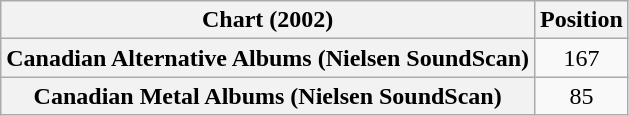<table class="wikitable plainrowheaders">
<tr>
<th scope="col">Chart (2002)</th>
<th scope="col">Position</th>
</tr>
<tr>
<th scope="row">Canadian Alternative Albums (Nielsen SoundScan)</th>
<td align=center>167</td>
</tr>
<tr>
<th scope="row">Canadian Metal Albums (Nielsen SoundScan)</th>
<td align=center>85</td>
</tr>
</table>
